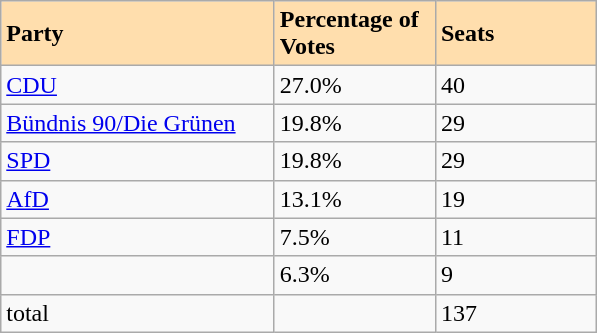<table class="wikitable">
<tr>
<th style="background:#ffdead; width:175px; text-align:left;">Party</th>
<th style="background:#ffdead; width:100px; text-align:left;">Percentage of Votes</th>
<th style="background:#ffdead; width:100px; text-align:left;">Seats</th>
</tr>
<tr>
<td><a href='#'>CDU</a></td>
<td>27.0%</td>
<td>40</td>
</tr>
<tr>
<td><a href='#'>Bündnis 90/Die Grünen</a></td>
<td>19.8%</td>
<td>29</td>
</tr>
<tr>
<td><a href='#'>SPD</a></td>
<td>19.8%</td>
<td>29</td>
</tr>
<tr>
<td><a href='#'>AfD</a></td>
<td>13.1%</td>
<td>19</td>
</tr>
<tr>
<td><a href='#'>FDP</a></td>
<td>7.5%</td>
<td>11</td>
</tr>
<tr>
<td></td>
<td>6.3%</td>
<td>9</td>
</tr>
<tr>
<td>total</td>
<td></td>
<td>137</td>
</tr>
</table>
